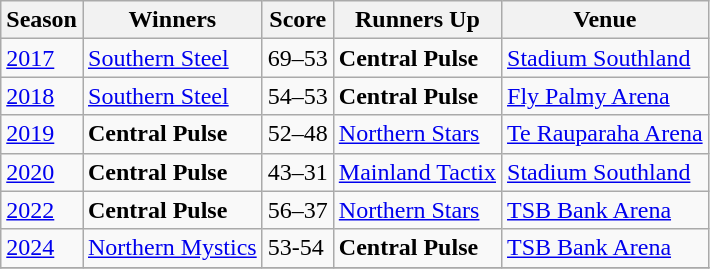<table class="wikitable collapsible">
<tr>
<th>Season</th>
<th>Winners</th>
<th>Score</th>
<th>Runners Up</th>
<th>Venue</th>
</tr>
<tr>
<td><a href='#'>2017</a></td>
<td><a href='#'>Southern Steel</a></td>
<td>69–53</td>
<td><strong>Central Pulse</strong></td>
<td><a href='#'>Stadium Southland</a></td>
</tr>
<tr>
<td><a href='#'>2018</a></td>
<td><a href='#'>Southern Steel</a></td>
<td>54–53</td>
<td><strong>Central Pulse</strong></td>
<td><a href='#'>Fly Palmy Arena</a></td>
</tr>
<tr>
<td><a href='#'>2019</a></td>
<td><strong>Central Pulse</strong></td>
<td>52–48</td>
<td><a href='#'>Northern Stars</a></td>
<td><a href='#'>Te Rauparaha Arena</a></td>
</tr>
<tr>
<td><a href='#'>2020</a></td>
<td><strong>Central Pulse</strong></td>
<td>43–31</td>
<td><a href='#'>Mainland Tactix</a></td>
<td><a href='#'>Stadium Southland</a></td>
</tr>
<tr>
<td><a href='#'>2022</a></td>
<td><strong>Central Pulse</strong></td>
<td>56–37</td>
<td><a href='#'>Northern Stars</a></td>
<td><a href='#'>TSB Bank Arena</a></td>
</tr>
<tr>
<td><a href='#'>2024</a></td>
<td><a href='#'>Northern Mystics</a></td>
<td>53-54</td>
<td><strong>Central Pulse</strong></td>
<td><a href='#'>TSB Bank Arena</a></td>
</tr>
<tr>
</tr>
</table>
